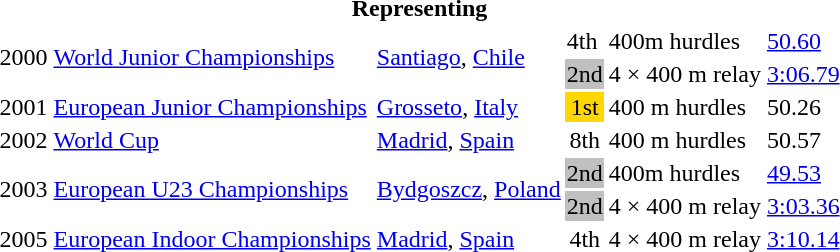<table>
<tr>
<th colspan="6">Representing </th>
</tr>
<tr>
<td rowspan=2>2000</td>
<td rowspan=2><a href='#'>World Junior Championships</a></td>
<td rowspan=2><a href='#'>Santiago</a>, <a href='#'>Chile</a></td>
<td>4th</td>
<td>400m hurdles</td>
<td><a href='#'>50.60</a></td>
</tr>
<tr>
<td bgcolor=silver>2nd</td>
<td>4 × 400 m relay</td>
<td><a href='#'>3:06.79</a></td>
</tr>
<tr>
<td>2001</td>
<td><a href='#'>European Junior Championships</a></td>
<td><a href='#'>Grosseto</a>, <a href='#'>Italy</a></td>
<td bgcolor="gold" align="center">1st</td>
<td>400 m hurdles</td>
<td>50.26</td>
</tr>
<tr>
<td>2002</td>
<td><a href='#'>World Cup</a></td>
<td><a href='#'>Madrid</a>, <a href='#'>Spain</a></td>
<td align="center">8th</td>
<td>400 m hurdles</td>
<td>50.57</td>
</tr>
<tr>
<td rowspan=2>2003</td>
<td rowspan=2><a href='#'>European U23 Championships</a></td>
<td rowspan=2><a href='#'>Bydgoszcz</a>, <a href='#'>Poland</a></td>
<td bgcolor=silver>2nd</td>
<td>400m hurdles</td>
<td><a href='#'>49.53</a></td>
</tr>
<tr>
<td bgcolor=silver>2nd</td>
<td>4 × 400 m relay</td>
<td><a href='#'>3:03.36</a></td>
</tr>
<tr>
<td>2005</td>
<td><a href='#'>European Indoor Championships</a></td>
<td><a href='#'>Madrid</a>, <a href='#'>Spain</a></td>
<td align="center">4th</td>
<td>4 × 400 m relay</td>
<td><a href='#'>3:10.14</a></td>
</tr>
</table>
